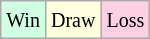<table class="wikitable">
<tr>
<td style="background:#d0ffe3;"><small>Win</small></td>
<td style="background:#ffffdd;"><small>Draw</small></td>
<td style="background:#ffd0e3;"><small>Loss</small></td>
</tr>
</table>
